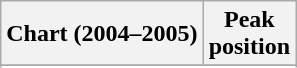<table class="wikitable sortable">
<tr>
<th>Chart (2004–2005)</th>
<th>Peak<br>position</th>
</tr>
<tr>
</tr>
<tr>
</tr>
<tr>
</tr>
<tr>
</tr>
<tr>
</tr>
<tr>
</tr>
</table>
